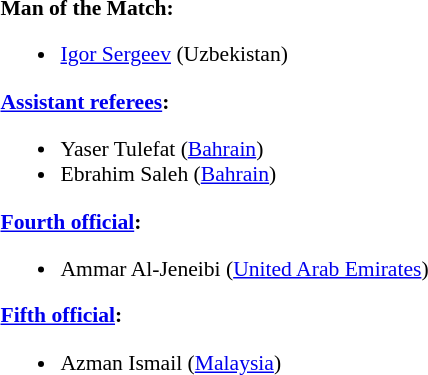<table width=50% style="font-size:90%;">
<tr>
<td><br><strong>Man of the Match:</strong><ul><li><a href='#'>Igor Sergeev</a> (Uzbekistan)</li></ul><strong><a href='#'>Assistant referees</a>:</strong><ul><li>Yaser Tulefat (<a href='#'>Bahrain</a>)</li><li>Ebrahim Saleh (<a href='#'>Bahrain</a>)</li></ul><strong><a href='#'>Fourth official</a>:</strong><ul><li>Ammar Al-Jeneibi (<a href='#'>United Arab Emirates</a>)</li></ul><strong><a href='#'>Fifth official</a>:</strong><ul><li>Azman Ismail (<a href='#'>Malaysia</a>)</li></ul></td>
</tr>
</table>
